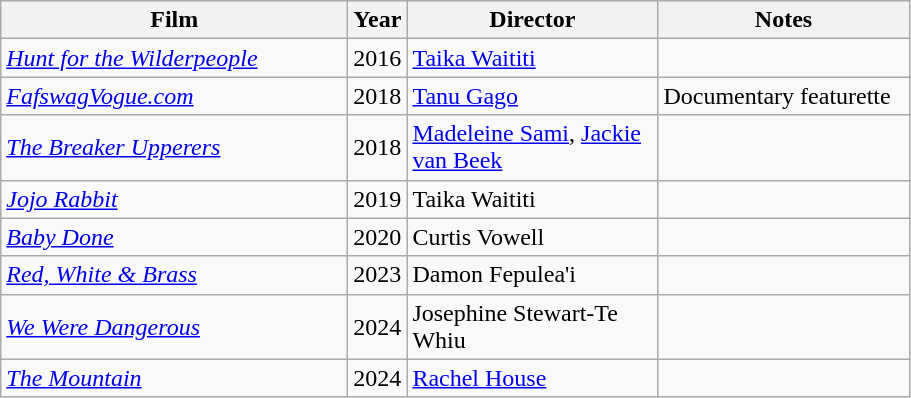<table class="wikitable sortable">
<tr>
<th scope="col" style="width:14em;">Film</th>
<th scope="col" style="width:1em;">Year</th>
<th scope="col" style="width:10em;">Director</th>
<th scope="col" style="width:10em;">Notes</th>
</tr>
<tr>
<td><em><a href='#'>Hunt for the Wilderpeople</a></em></td>
<td>2016</td>
<td><a href='#'>Taika Waititi</a></td>
<td></td>
</tr>
<tr>
<td><em><a href='#'>FafswagVogue.com</a></em></td>
<td>2018</td>
<td><a href='#'>Tanu Gago</a></td>
<td>Documentary featurette</td>
</tr>
<tr>
<td><em><a href='#'>The Breaker Upperers</a></em></td>
<td>2018</td>
<td><a href='#'>Madeleine Sami</a>, <a href='#'>Jackie van Beek</a></td>
<td></td>
</tr>
<tr>
<td><em><a href='#'>Jojo Rabbit</a></em></td>
<td>2019</td>
<td>Taika Waititi</td>
<td></td>
</tr>
<tr>
<td><em><a href='#'>Baby Done</a></em></td>
<td>2020</td>
<td>Curtis Vowell</td>
<td></td>
</tr>
<tr>
<td><em><a href='#'>Red, White & Brass</a></em></td>
<td>2023</td>
<td>Damon Fepulea'i</td>
<td></td>
</tr>
<tr>
<td><em><a href='#'>We Were Dangerous</a></em></td>
<td>2024</td>
<td>Josephine Stewart-Te Whiu</td>
<td></td>
</tr>
<tr>
<td><em><a href='#'>The Mountain</a></em></td>
<td>2024</td>
<td><a href='#'>Rachel House</a></td>
<td></td>
</tr>
</table>
